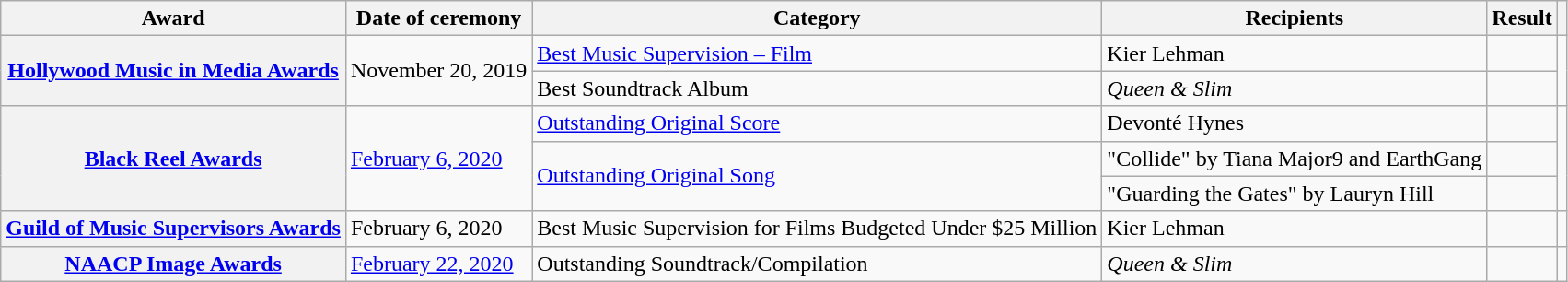<table class="wikitable sortable plainrowheaders">
<tr>
<th scope="col">Award</th>
<th scope="col">Date of ceremony</th>
<th scope="col">Category</th>
<th scope="col">Recipients</th>
<th scope="col">Result</th>
<th scope="col" class="unsortable"></th>
</tr>
<tr>
<th scope="row" rowspan="2"><a href='#'>Hollywood Music in Media Awards</a></th>
<td rowspan="2">November 20, 2019</td>
<td><a href='#'>Best Music Supervision – Film</a></td>
<td>Kier Lehman</td>
<td></td>
<td align="center" rowspan="2"></td>
</tr>
<tr>
<td>Best Soundtrack Album</td>
<td><em>Queen & Slim</em></td>
<td></td>
</tr>
<tr>
<th scope="row" rowspan="3"><a href='#'>Black Reel Awards</a></th>
<td rowspan="3"><a href='#'>February 6, 2020</a></td>
<td><a href='#'>Outstanding Original Score</a></td>
<td>Devonté Hynes</td>
<td></td>
<td rowspan="3" align="center"></td>
</tr>
<tr>
<td rowspan="2"><a href='#'>Outstanding Original Song</a></td>
<td>"Collide" by Tiana Major9 and EarthGang</td>
<td></td>
</tr>
<tr>
<td>"Guarding the Gates" by Lauryn Hill</td>
<td></td>
</tr>
<tr>
<th scope="row"><a href='#'>Guild of Music Supervisors Awards</a></th>
<td>February 6, 2020</td>
<td>Best Music Supervision for Films Budgeted Under $25 Million</td>
<td>Kier Lehman</td>
<td></td>
<td align="center"></td>
</tr>
<tr>
<th scope="row"><a href='#'>NAACP Image Awards</a></th>
<td><a href='#'>February 22, 2020</a></td>
<td>Outstanding Soundtrack/Compilation</td>
<td><em>Queen & Slim</em></td>
<td></td>
<td align="center"></td>
</tr>
</table>
